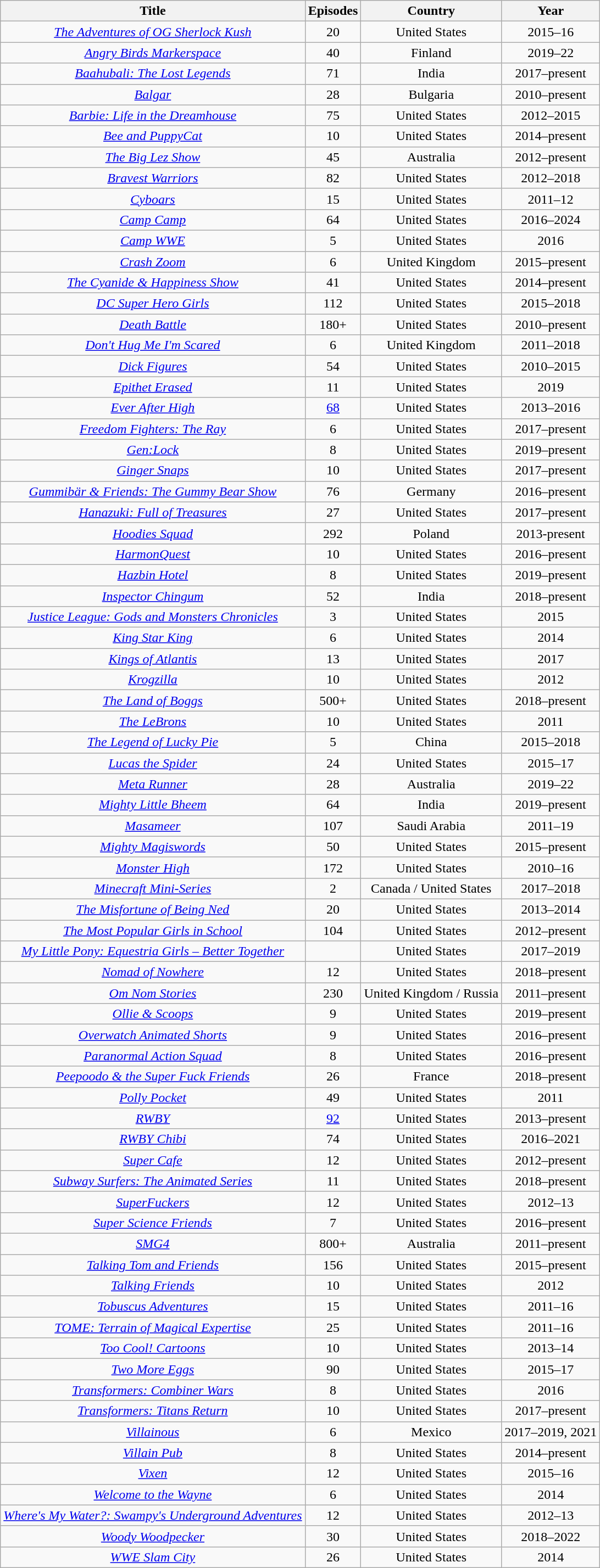<table class="wikitable sortable" style="text-align:center;">
<tr>
<th scope="col">Title</th>
<th scope="col">Episodes</th>
<th scope="col">Country</th>
<th scope="col">Year</th>
</tr>
<tr>
<td><em><a href='#'>The Adventures of OG Sherlock Kush</a></em></td>
<td>20</td>
<td>United States</td>
<td>2015–16</td>
</tr>
<tr>
<td><em><a href='#'>Angry Birds Markerspace</a></em></td>
<td>40</td>
<td>Finland</td>
<td>2019–22</td>
</tr>
<tr>
<td><em><a href='#'>Baahubali: The Lost Legends</a></em></td>
<td>71</td>
<td>India</td>
<td>2017–present</td>
</tr>
<tr>
<td><em><a href='#'>Balgar</a></em></td>
<td>28</td>
<td>Bulgaria</td>
<td>2010–present</td>
</tr>
<tr>
<td><em><a href='#'>Barbie: Life in the Dreamhouse</a></em></td>
<td>75</td>
<td>United States</td>
<td>2012–2015</td>
</tr>
<tr>
<td><em><a href='#'>Bee and PuppyCat</a></em></td>
<td>10</td>
<td>United States</td>
<td>2014–present</td>
</tr>
<tr>
<td><em><a href='#'>The Big Lez Show</a></em></td>
<td>45</td>
<td>Australia</td>
<td>2012–present</td>
</tr>
<tr>
<td><em><a href='#'>Bravest Warriors</a></em></td>
<td>82</td>
<td>United States</td>
<td>2012–2018</td>
</tr>
<tr>
<td><em><a href='#'>Cyboars</a></em></td>
<td>15</td>
<td>United States</td>
<td>2011–12</td>
</tr>
<tr>
<td><em><a href='#'>Camp Camp</a></em></td>
<td>64</td>
<td>United States</td>
<td>2016–2024</td>
</tr>
<tr>
<td><em><a href='#'>Camp WWE</a></em></td>
<td>5</td>
<td>United States</td>
<td>2016</td>
</tr>
<tr>
<td><em><a href='#'>Crash Zoom</a></em></td>
<td>6</td>
<td>United Kingdom</td>
<td>2015–present</td>
</tr>
<tr>
<td><em><a href='#'>The Cyanide & Happiness Show</a></em></td>
<td>41</td>
<td>United States</td>
<td>2014–present</td>
</tr>
<tr>
<td><em><a href='#'>DC Super Hero Girls</a></em></td>
<td>112</td>
<td>United States</td>
<td>2015–2018</td>
</tr>
<tr>
<td><em><a href='#'>Death Battle</a></em></td>
<td>180+</td>
<td>United States</td>
<td>2010–present</td>
</tr>
<tr>
<td><em><a href='#'>Don't Hug Me I'm Scared</a></em></td>
<td>6</td>
<td>United Kingdom</td>
<td>2011–2018</td>
</tr>
<tr>
<td><em><a href='#'>Dick Figures</a></em></td>
<td>54</td>
<td>United States</td>
<td>2010–2015</td>
</tr>
<tr>
<td><em><a href='#'>Epithet Erased</a></em></td>
<td>11</td>
<td>United States</td>
<td>2019</td>
</tr>
<tr>
<td><em><a href='#'>Ever After High</a></em></td>
<td><a href='#'>68</a></td>
<td>United States</td>
<td>2013–2016</td>
</tr>
<tr>
<td><em><a href='#'>Freedom Fighters: The Ray</a></em></td>
<td>6</td>
<td>United States</td>
<td>2017–present</td>
</tr>
<tr>
<td><em><a href='#'>Gen:Lock</a></em></td>
<td>8</td>
<td>United States</td>
<td>2019–present</td>
</tr>
<tr>
<td><em><a href='#'>Ginger Snaps</a></em></td>
<td>10</td>
<td>United States</td>
<td>2017–present</td>
</tr>
<tr>
<td><em><a href='#'>Gummibär & Friends: The Gummy Bear Show</a></em></td>
<td>76</td>
<td>Germany</td>
<td>2016–present</td>
</tr>
<tr>
<td><em><a href='#'>Hanazuki: Full of Treasures</a></em></td>
<td>27</td>
<td>United States</td>
<td>2017–present</td>
</tr>
<tr>
<td><em><a href='#'>Hoodies Squad</a></em></td>
<td>292</td>
<td>Poland</td>
<td>2013-present</td>
</tr>
<tr>
<td><em><a href='#'>HarmonQuest</a></em></td>
<td>10</td>
<td>United States</td>
<td>2016–present</td>
</tr>
<tr>
<td><em><a href='#'>Hazbin Hotel</a></em></td>
<td>8</td>
<td>United States</td>
<td>2019–present</td>
</tr>
<tr>
<td><em><a href='#'>Inspector Chingum</a></em></td>
<td>52</td>
<td>India</td>
<td>2018–present</td>
</tr>
<tr>
<td><em><a href='#'>Justice League: Gods and Monsters Chronicles</a></em></td>
<td>3</td>
<td>United States</td>
<td>2015</td>
</tr>
<tr>
<td><em><a href='#'>King Star King</a></em></td>
<td>6</td>
<td>United States</td>
<td>2014</td>
</tr>
<tr>
<td><em><a href='#'>Kings of Atlantis</a></em></td>
<td>13</td>
<td>United States</td>
<td>2017</td>
</tr>
<tr>
<td><em><a href='#'>Krogzilla</a></em></td>
<td>10</td>
<td>United States</td>
<td>2012</td>
</tr>
<tr>
<td><em><a href='#'>The Land of Boggs</a></em></td>
<td>500+</td>
<td>United States</td>
<td>2018–present</td>
</tr>
<tr>
<td><em><a href='#'>The LeBrons</a></em></td>
<td>10</td>
<td>United States</td>
<td>2011</td>
</tr>
<tr>
<td><em><a href='#'>The Legend of Lucky Pie</a></em></td>
<td>5</td>
<td>China</td>
<td>2015–2018</td>
</tr>
<tr>
<td><em><a href='#'>Lucas the Spider</a></em></td>
<td>24</td>
<td>United States</td>
<td>2015–17</td>
</tr>
<tr>
<td><em><a href='#'>Meta Runner</a></em></td>
<td>28</td>
<td>Australia</td>
<td>2019–22</td>
</tr>
<tr>
<td><em><a href='#'>Mighty Little Bheem</a></em></td>
<td>64</td>
<td>India</td>
<td>2019–present</td>
</tr>
<tr>
<td><em><a href='#'>Masameer</a></em></td>
<td>107</td>
<td>Saudi Arabia</td>
<td>2011–19</td>
</tr>
<tr>
<td><em><a href='#'>Mighty Magiswords</a></em></td>
<td>50</td>
<td>United States</td>
<td>2015–present</td>
</tr>
<tr>
<td><em><a href='#'>Monster High</a></em></td>
<td>172</td>
<td>United States</td>
<td>2010–16</td>
</tr>
<tr>
<td><em><a href='#'>Minecraft Mini-Series</a></em></td>
<td>2</td>
<td>Canada / United States</td>
<td>2017–2018</td>
</tr>
<tr>
<td><em><a href='#'>The Misfortune of Being Ned</a></em></td>
<td>20</td>
<td>United States</td>
<td>2013–2014</td>
</tr>
<tr>
<td><em><a href='#'>The Most Popular Girls in School</a></em></td>
<td>104</td>
<td>United States</td>
<td>2012–present</td>
</tr>
<tr>
<td><em><a href='#'>My Little Pony: Equestria Girls – Better Together</a></em></td>
<td></td>
<td>United States</td>
<td>2017–2019</td>
</tr>
<tr>
<td><em><a href='#'>Nomad of Nowhere</a></em></td>
<td>12</td>
<td>United States</td>
<td>2018–present</td>
</tr>
<tr>
<td><em><a href='#'>Om Nom Stories</a></em></td>
<td>230</td>
<td>United Kingdom / Russia</td>
<td>2011–present</td>
</tr>
<tr>
<td><em><a href='#'>Ollie & Scoops</a></em></td>
<td>9</td>
<td>United States</td>
<td>2019–present</td>
</tr>
<tr>
<td><em><a href='#'>Overwatch Animated Shorts</a></em></td>
<td>9</td>
<td>United States</td>
<td>2016–present</td>
</tr>
<tr>
<td><em><a href='#'>Paranormal Action Squad</a></em></td>
<td>8</td>
<td>United States</td>
<td>2016–present</td>
</tr>
<tr>
<td><em><a href='#'>Peepoodo & the Super Fuck Friends</a></em></td>
<td>26</td>
<td>France</td>
<td>2018–present</td>
</tr>
<tr>
<td><em><a href='#'>Polly Pocket</a></em></td>
<td>49</td>
<td>United States</td>
<td>2011</td>
</tr>
<tr>
<td><em><a href='#'>RWBY</a></em></td>
<td><a href='#'>92</a></td>
<td>United States</td>
<td>2013–present</td>
</tr>
<tr>
<td><em><a href='#'>RWBY Chibi</a></em></td>
<td>74</td>
<td>United States</td>
<td>2016–2021</td>
</tr>
<tr>
<td><em><a href='#'>Super Cafe</a></em></td>
<td>12</td>
<td>United States</td>
<td>2012–present</td>
</tr>
<tr>
<td><a href='#'><em>Subway Surfers: The Animated Series</em></a></td>
<td>11</td>
<td>United States</td>
<td>2018–present</td>
</tr>
<tr>
<td><em><a href='#'>SuperFuckers</a></em></td>
<td>12</td>
<td>United States</td>
<td>2012–13</td>
</tr>
<tr>
<td><em><a href='#'>Super Science Friends</a></em></td>
<td>7</td>
<td>United States</td>
<td>2016–present</td>
</tr>
<tr>
<td><em><a href='#'>SMG4</a></em></td>
<td>800+</td>
<td>Australia</td>
<td>2011–present</td>
</tr>
<tr>
<td><a href='#'><em>Talking Tom and Friends</em></a></td>
<td>156</td>
<td>United States</td>
<td>2015–present</td>
</tr>
<tr>
<td><em><a href='#'>Talking Friends</a></em></td>
<td>10</td>
<td>United States</td>
<td>2012</td>
</tr>
<tr>
<td><em><a href='#'>Tobuscus Adventures</a></em></td>
<td>15</td>
<td>United States</td>
<td>2011–16</td>
</tr>
<tr>
<td><em><a href='#'>TOME: Terrain of Magical Expertise</a></em></td>
<td>25</td>
<td>United States</td>
<td>2011–16</td>
</tr>
<tr>
<td><em><a href='#'>Too Cool! Cartoons</a></em></td>
<td>10</td>
<td>United States</td>
<td>2013–14</td>
</tr>
<tr>
<td><em><a href='#'>Two More Eggs</a></em></td>
<td>90</td>
<td>United States</td>
<td>2015–17</td>
</tr>
<tr>
<td><em><a href='#'>Transformers: Combiner Wars</a></em></td>
<td>8</td>
<td>United States</td>
<td>2016</td>
</tr>
<tr>
<td><em><a href='#'>Transformers: Titans Return</a></em></td>
<td>10</td>
<td>United States</td>
<td>2017–present</td>
</tr>
<tr>
<td><em><a href='#'>Villainous</a></em></td>
<td>6</td>
<td>Mexico</td>
<td>2017–2019, 2021</td>
</tr>
<tr>
<td><em><a href='#'>Villain Pub</a></em></td>
<td>8</td>
<td>United States</td>
<td>2014–present</td>
</tr>
<tr>
<td><em><a href='#'>Vixen</a></em></td>
<td>12</td>
<td>United States</td>
<td>2015–16</td>
</tr>
<tr>
<td><em><a href='#'>Welcome to the Wayne</a></em></td>
<td>6</td>
<td>United States</td>
<td>2014</td>
</tr>
<tr>
<td><em><a href='#'>Where's My Water?: Swampy's Underground Adventures</a></em></td>
<td>12</td>
<td>United States</td>
<td>2012–13</td>
</tr>
<tr>
<td><em><a href='#'>Woody Woodpecker</a></em></td>
<td>30</td>
<td>United States</td>
<td>2018–2022</td>
</tr>
<tr>
<td><em><a href='#'>WWE Slam City</a></em></td>
<td>26</td>
<td>United States</td>
<td>2014</td>
</tr>
</table>
